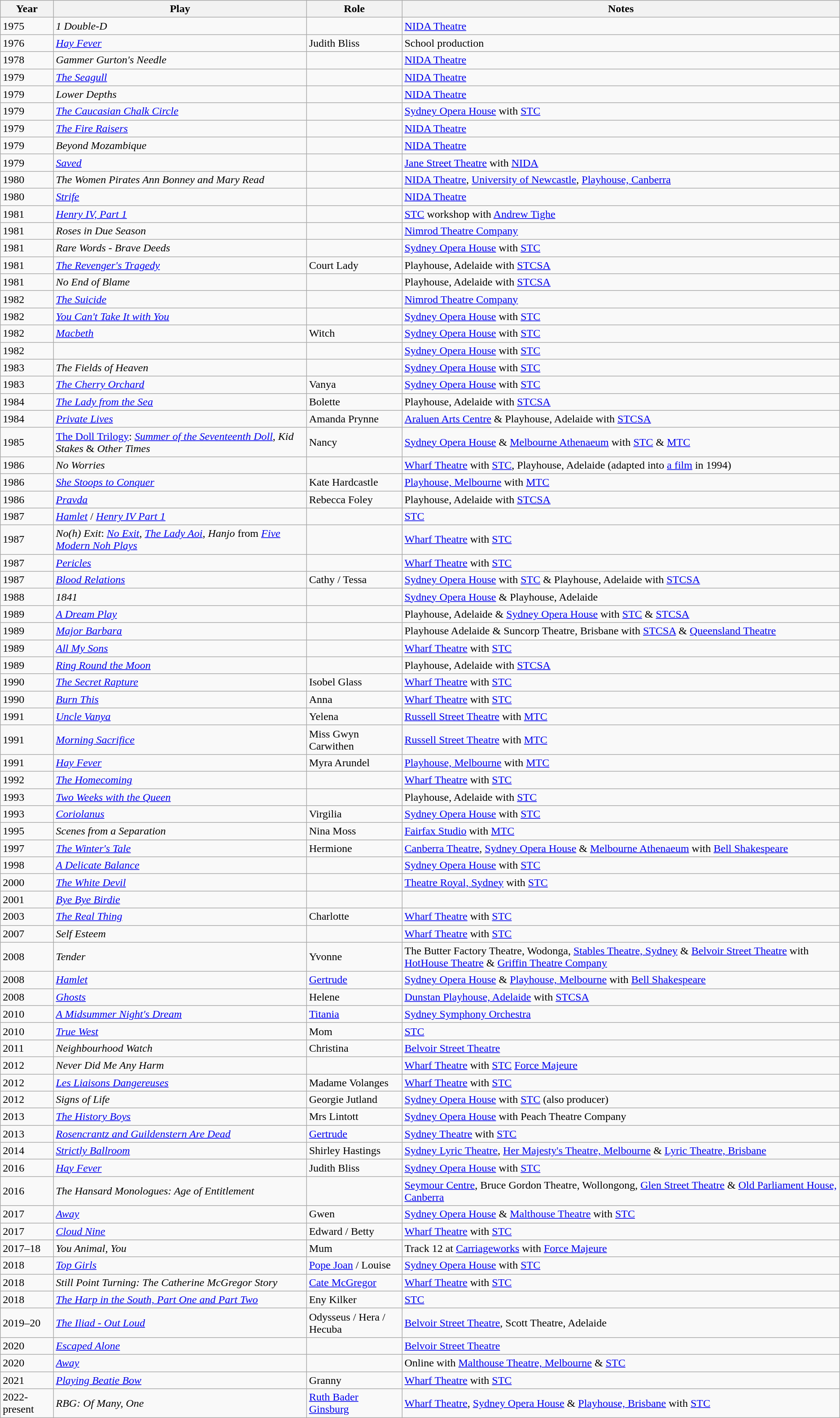<table class="wikitable">
<tr>
<th>Year</th>
<th>Play</th>
<th style=max-width:10em>Role</th>
<th>Notes</th>
</tr>
<tr>
<td>1975</td>
<td><em>1 Double-D</em></td>
<td></td>
<td><a href='#'>NIDA Theatre</a></td>
</tr>
<tr>
<td>1976</td>
<td><em><a href='#'>Hay Fever</a></em></td>
<td>Judith Bliss</td>
<td>School production</td>
</tr>
<tr>
<td>1978</td>
<td><em>Gammer Gurton's Needle</em></td>
<td></td>
<td><a href='#'>NIDA Theatre</a></td>
</tr>
<tr>
<td>1979</td>
<td><em><a href='#'>The Seagull</a></em></td>
<td></td>
<td><a href='#'>NIDA Theatre</a></td>
</tr>
<tr>
<td>1979</td>
<td><em>Lower Depths</em></td>
<td></td>
<td><a href='#'>NIDA Theatre</a></td>
</tr>
<tr>
<td>1979</td>
<td><em><a href='#'>The Caucasian Chalk Circle</a></em></td>
<td></td>
<td><a href='#'>Sydney Opera House</a> with <a href='#'>STC</a></td>
</tr>
<tr>
<td>1979</td>
<td><em><a href='#'>The Fire Raisers</a></em></td>
<td></td>
<td><a href='#'>NIDA Theatre</a></td>
</tr>
<tr>
<td>1979</td>
<td><em>Beyond Mozambique</em></td>
<td></td>
<td><a href='#'>NIDA Theatre</a></td>
</tr>
<tr>
<td>1979</td>
<td><em><a href='#'>Saved</a></em></td>
<td></td>
<td><a href='#'>Jane Street Theatre</a> with <a href='#'>NIDA</a></td>
</tr>
<tr>
<td>1980</td>
<td><em>The Women Pirates Ann Bonney and Mary Read</em></td>
<td></td>
<td><a href='#'>NIDA Theatre</a>, <a href='#'>University of Newcastle</a>, <a href='#'>Playhouse, Canberra</a></td>
</tr>
<tr>
<td>1980</td>
<td><em><a href='#'>Strife</a></em></td>
<td></td>
<td><a href='#'>NIDA Theatre</a></td>
</tr>
<tr>
<td>1981</td>
<td><em><a href='#'>Henry IV, Part 1</a></em></td>
<td></td>
<td><a href='#'>STC</a> workshop with <a href='#'>Andrew Tighe</a></td>
</tr>
<tr>
<td>1981</td>
<td><em>Roses in Due Season</em></td>
<td></td>
<td><a href='#'>Nimrod Theatre Company</a></td>
</tr>
<tr>
<td>1981</td>
<td><em>Rare Words - Brave Deeds</em></td>
<td></td>
<td><a href='#'>Sydney Opera House</a> with <a href='#'>STC</a></td>
</tr>
<tr>
<td>1981</td>
<td><em><a href='#'>The Revenger's Tragedy</a></em></td>
<td>Court Lady</td>
<td>Playhouse, Adelaide with <a href='#'>STCSA</a></td>
</tr>
<tr>
<td>1981</td>
<td><em>No End of Blame</em></td>
<td></td>
<td>Playhouse, Adelaide with <a href='#'>STCSA</a></td>
</tr>
<tr>
<td>1982</td>
<td><em><a href='#'>The Suicide</a></em></td>
<td></td>
<td><a href='#'>Nimrod Theatre Company</a></td>
</tr>
<tr>
<td>1982</td>
<td><em><a href='#'>You Can't Take It with You</a></em></td>
<td></td>
<td><a href='#'>Sydney Opera House</a> with <a href='#'>STC</a></td>
</tr>
<tr>
<td>1982</td>
<td><em><a href='#'>Macbeth</a></em></td>
<td>Witch</td>
<td><a href='#'>Sydney Opera House</a> with <a href='#'>STC</a></td>
</tr>
<tr>
<td>1982</td>
<td><em></em></td>
<td></td>
<td><a href='#'>Sydney Opera House</a> with <a href='#'>STC</a></td>
</tr>
<tr>
<td>1983</td>
<td><em>The Fields of Heaven</em></td>
<td></td>
<td><a href='#'>Sydney Opera House</a> with <a href='#'>STC</a></td>
</tr>
<tr>
<td>1983</td>
<td><em><a href='#'>The Cherry Orchard</a></em></td>
<td>Vanya</td>
<td><a href='#'>Sydney Opera House</a> with <a href='#'>STC</a></td>
</tr>
<tr>
<td>1984</td>
<td><em><a href='#'>The Lady from the Sea</a></em></td>
<td>Bolette</td>
<td>Playhouse, Adelaide with <a href='#'>STCSA</a></td>
</tr>
<tr>
<td>1984</td>
<td><em><a href='#'>Private Lives</a></em></td>
<td>Amanda Prynne</td>
<td><a href='#'>Araluen Arts Centre</a> & Playhouse, Adelaide with <a href='#'>STCSA</a></td>
</tr>
<tr>
<td>1985</td>
<td><a href='#'>The Doll Trilogy</a>: <em><a href='#'>Summer of the Seventeenth Doll</a></em>, <em>Kid Stakes</em> & <em>Other Times</em></td>
<td>Nancy</td>
<td><a href='#'>Sydney Opera House</a> & <a href='#'>Melbourne Athenaeum</a> with <a href='#'>STC</a> & <a href='#'>MTC</a></td>
</tr>
<tr>
<td>1986</td>
<td><em>No Worries</em></td>
<td></td>
<td><a href='#'>Wharf Theatre</a> with <a href='#'>STC</a>, Playhouse, Adelaide (adapted into <a href='#'>a film</a> in 1994)</td>
</tr>
<tr>
<td>1986</td>
<td><em><a href='#'>She Stoops to Conquer</a></em></td>
<td>Kate Hardcastle</td>
<td><a href='#'>Playhouse, Melbourne</a> with <a href='#'>MTC</a></td>
</tr>
<tr>
<td>1986</td>
<td><em><a href='#'>Pravda</a></em></td>
<td>Rebecca Foley</td>
<td>Playhouse, Adelaide with <a href='#'>STCSA</a></td>
</tr>
<tr>
<td>1987</td>
<td><em><a href='#'>Hamlet</a></em> / <em><a href='#'>Henry IV Part 1</a></em></td>
<td></td>
<td><a href='#'>STC</a></td>
</tr>
<tr>
<td>1987</td>
<td><em>No(h) Exit</em>: <em><a href='#'>No Exit</a></em>, <em><a href='#'>The Lady Aoi</a></em>, <em>Hanjo</em> from <em><a href='#'>Five Modern Noh Plays</a></em></td>
<td></td>
<td><a href='#'>Wharf Theatre</a> with <a href='#'>STC</a></td>
</tr>
<tr>
<td>1987</td>
<td><em><a href='#'>Pericles</a></em></td>
<td></td>
<td><a href='#'>Wharf Theatre</a> with <a href='#'>STC</a></td>
</tr>
<tr>
<td>1987</td>
<td><em><a href='#'>Blood Relations</a></em></td>
<td>Cathy / Tessa</td>
<td><a href='#'>Sydney Opera House</a> with <a href='#'>STC</a> & Playhouse, Adelaide with <a href='#'>STCSA</a></td>
</tr>
<tr>
<td>1988</td>
<td><em>1841</em></td>
<td></td>
<td><a href='#'>Sydney Opera House</a> & Playhouse, Adelaide</td>
</tr>
<tr>
<td>1989</td>
<td><em><a href='#'>A Dream Play</a></em></td>
<td></td>
<td>Playhouse, Adelaide & <a href='#'>Sydney Opera House</a> with <a href='#'>STC</a> & <a href='#'>STCSA</a></td>
</tr>
<tr>
<td>1989</td>
<td><em><a href='#'>Major Barbara</a></em></td>
<td></td>
<td>Playhouse Adelaide & Suncorp Theatre, Brisbane with <a href='#'>STCSA</a> & <a href='#'>Queensland Theatre</a></td>
</tr>
<tr>
<td>1989</td>
<td><em><a href='#'>All My Sons</a></em></td>
<td></td>
<td><a href='#'>Wharf Theatre</a> with <a href='#'>STC</a></td>
</tr>
<tr>
<td>1989</td>
<td><em><a href='#'>Ring Round the Moon</a></em></td>
<td></td>
<td>Playhouse, Adelaide with <a href='#'>STCSA</a></td>
</tr>
<tr>
<td>1990</td>
<td><em><a href='#'>The Secret Rapture</a></em></td>
<td>Isobel Glass</td>
<td><a href='#'>Wharf Theatre</a> with <a href='#'>STC</a></td>
</tr>
<tr>
<td>1990</td>
<td><em><a href='#'>Burn This</a></em></td>
<td>Anna</td>
<td><a href='#'>Wharf Theatre</a> with <a href='#'>STC</a></td>
</tr>
<tr>
<td>1991</td>
<td><em><a href='#'>Uncle Vanya</a></em></td>
<td>Yelena</td>
<td><a href='#'>Russell Street Theatre</a> with <a href='#'>MTC</a></td>
</tr>
<tr>
<td>1991</td>
<td><em><a href='#'>Morning Sacrifice</a></em></td>
<td>Miss Gwyn Carwithen</td>
<td><a href='#'>Russell Street Theatre</a> with <a href='#'>MTC</a></td>
</tr>
<tr>
<td>1991</td>
<td><em><a href='#'>Hay Fever</a></em></td>
<td>Myra Arundel</td>
<td><a href='#'>Playhouse, Melbourne</a> with <a href='#'>MTC</a></td>
</tr>
<tr>
<td>1992</td>
<td><em><a href='#'>The Homecoming</a></em></td>
<td></td>
<td><a href='#'>Wharf Theatre</a> with <a href='#'>STC</a></td>
</tr>
<tr>
<td>1993</td>
<td><em><a href='#'>Two Weeks with the Queen</a></em></td>
<td></td>
<td>Playhouse, Adelaide with <a href='#'>STC</a></td>
</tr>
<tr>
<td>1993</td>
<td><em><a href='#'>Coriolanus</a></em></td>
<td>Virgilia</td>
<td><a href='#'>Sydney Opera House</a> with <a href='#'>STC</a></td>
</tr>
<tr>
<td>1995</td>
<td><em>Scenes from a Separation</em></td>
<td>Nina Moss</td>
<td><a href='#'>Fairfax Studio</a> with <a href='#'>MTC</a></td>
</tr>
<tr>
<td>1997</td>
<td><em><a href='#'>The Winter's Tale</a></em></td>
<td>Hermione</td>
<td><a href='#'>Canberra Theatre</a>, <a href='#'>Sydney Opera House</a> & <a href='#'>Melbourne Athenaeum</a> with <a href='#'>Bell Shakespeare</a></td>
</tr>
<tr>
<td>1998</td>
<td><em><a href='#'>A Delicate Balance</a></em></td>
<td></td>
<td><a href='#'>Sydney Opera House</a> with <a href='#'>STC</a></td>
</tr>
<tr>
<td>2000</td>
<td><em><a href='#'>The White Devil</a></em></td>
<td></td>
<td><a href='#'>Theatre Royal, Sydney</a> with <a href='#'>STC</a></td>
</tr>
<tr>
<td>2001</td>
<td><em><a href='#'>Bye Bye Birdie</a></em></td>
<td></td>
<td></td>
</tr>
<tr>
<td>2003</td>
<td><em><a href='#'>The Real Thing</a></em></td>
<td>Charlotte</td>
<td><a href='#'>Wharf Theatre</a> with <a href='#'>STC</a></td>
</tr>
<tr>
<td>2007</td>
<td><em>Self Esteem</em></td>
<td></td>
<td><a href='#'>Wharf Theatre</a> with <a href='#'>STC</a></td>
</tr>
<tr>
<td>2008</td>
<td><em>Tender</em></td>
<td>Yvonne</td>
<td>The Butter Factory Theatre, Wodonga, <a href='#'>Stables Theatre, Sydney</a> & <a href='#'>Belvoir Street Theatre</a> with <a href='#'>HotHouse Theatre</a> & <a href='#'>Griffin Theatre Company</a></td>
</tr>
<tr>
<td>2008</td>
<td><em><a href='#'>Hamlet</a></em></td>
<td><a href='#'>Gertrude</a></td>
<td><a href='#'>Sydney Opera House</a> & <a href='#'>Playhouse, Melbourne</a> with <a href='#'>Bell Shakespeare</a></td>
</tr>
<tr>
<td>2008</td>
<td><em><a href='#'>Ghosts</a></em></td>
<td>Helene</td>
<td><a href='#'>Dunstan Playhouse, Adelaide</a> with <a href='#'>STCSA</a></td>
</tr>
<tr>
<td>2010</td>
<td><em><a href='#'>A Midsummer Night's Dream</a></em></td>
<td><a href='#'>Titania</a></td>
<td><a href='#'>Sydney Symphony Orchestra</a></td>
</tr>
<tr>
<td>2010</td>
<td><em><a href='#'>True West</a></em></td>
<td>Mom</td>
<td><a href='#'>STC</a></td>
</tr>
<tr>
<td>2011</td>
<td><em>Neighbourhood Watch</em></td>
<td>Christina</td>
<td><a href='#'>Belvoir Street Theatre</a></td>
</tr>
<tr>
<td>2012</td>
<td><em>Never Did Me Any Harm</em></td>
<td></td>
<td><a href='#'>Wharf Theatre</a> with <a href='#'>STC</a>  <a href='#'>Force Majeure</a></td>
</tr>
<tr>
<td>2012</td>
<td><em><a href='#'>Les Liaisons Dangereuses</a></em></td>
<td>Madame Volanges</td>
<td><a href='#'>Wharf Theatre</a> with <a href='#'>STC</a></td>
</tr>
<tr>
<td>2012</td>
<td><em>Signs of Life</em></td>
<td>Georgie Jutland</td>
<td><a href='#'>Sydney Opera House</a> with <a href='#'>STC</a> (also producer)</td>
</tr>
<tr>
<td>2013</td>
<td><em><a href='#'>The History Boys</a></em></td>
<td>Mrs Lintott</td>
<td><a href='#'>Sydney Opera House</a> with Peach Theatre Company</td>
</tr>
<tr>
<td>2013</td>
<td><em><a href='#'>Rosencrantz and Guildenstern Are Dead</a></em></td>
<td><a href='#'>Gertrude</a></td>
<td><a href='#'>Sydney Theatre</a> with <a href='#'>STC</a></td>
</tr>
<tr>
<td>2014</td>
<td><em><a href='#'>Strictly Ballroom</a></em></td>
<td>Shirley Hastings</td>
<td><a href='#'>Sydney Lyric Theatre</a>, <a href='#'>Her Majesty's Theatre, Melbourne</a> & <a href='#'>Lyric Theatre, Brisbane</a></td>
</tr>
<tr>
<td>2016</td>
<td><em><a href='#'>Hay Fever</a></em></td>
<td>Judith Bliss</td>
<td><a href='#'>Sydney Opera House</a> with <a href='#'>STC</a></td>
</tr>
<tr>
<td>2016</td>
<td><em>The Hansard Monologues: Age of Entitlement</em></td>
<td></td>
<td><a href='#'>Seymour Centre</a>, Bruce Gordon Theatre, Wollongong, <a href='#'>Glen Street Theatre</a> & <a href='#'>Old Parliament House, Canberra</a></td>
</tr>
<tr>
<td>2017</td>
<td><em><a href='#'>Away</a></em></td>
<td>Gwen</td>
<td><a href='#'>Sydney Opera House</a> & <a href='#'>Malthouse Theatre</a> with <a href='#'>STC</a></td>
</tr>
<tr>
<td>2017</td>
<td><em><a href='#'>Cloud Nine</a></em></td>
<td>Edward / Betty</td>
<td><a href='#'>Wharf Theatre</a> with <a href='#'>STC</a></td>
</tr>
<tr>
<td>2017–18</td>
<td><em>You Animal, You</em></td>
<td>Mum</td>
<td>Track 12 at <a href='#'>Carriageworks</a> with <a href='#'>Force Majeure</a></td>
</tr>
<tr>
<td>2018</td>
<td><em><a href='#'>Top Girls</a></em></td>
<td><a href='#'>Pope Joan</a> /  Louise</td>
<td><a href='#'>Sydney Opera House</a> with <a href='#'>STC</a></td>
</tr>
<tr>
<td>2018</td>
<td><em>Still Point Turning: The Catherine McGregor Story</em></td>
<td><a href='#'>Cate McGregor</a></td>
<td><a href='#'>Wharf Theatre</a> with <a href='#'>STC</a></td>
</tr>
<tr>
<td>2018</td>
<td><em><a href='#'>The Harp in the South, Part One and Part Two</a></em></td>
<td>Eny Kilker</td>
<td><a href='#'>STC</a></td>
</tr>
<tr>
<td>2019–20</td>
<td><em><a href='#'>The Iliad - Out Loud</a></em></td>
<td>Odysseus / Hera / Hecuba</td>
<td><a href='#'>Belvoir Street Theatre</a>, Scott Theatre, Adelaide</td>
</tr>
<tr>
<td>2020</td>
<td><em><a href='#'>Escaped Alone</a></em></td>
<td></td>
<td><a href='#'>Belvoir Street Theatre</a></td>
</tr>
<tr>
<td>2020</td>
<td><em><a href='#'>Away</a></em></td>
<td></td>
<td>Online with <a href='#'>Malthouse Theatre, Melbourne</a> & <a href='#'>STC</a></td>
</tr>
<tr>
<td>2021</td>
<td><em><a href='#'>Playing Beatie Bow</a></em></td>
<td>Granny</td>
<td><a href='#'>Wharf Theatre</a> with <a href='#'>STC</a></td>
</tr>
<tr>
<td>2022-present</td>
<td><em>RBG: Of Many, One</em></td>
<td><a href='#'>Ruth Bader Ginsburg</a></td>
<td><a href='#'>Wharf Theatre</a>, <a href='#'>Sydney Opera House</a> & <a href='#'>Playhouse, Brisbane</a> with <a href='#'>STC</a></td>
</tr>
</table>
